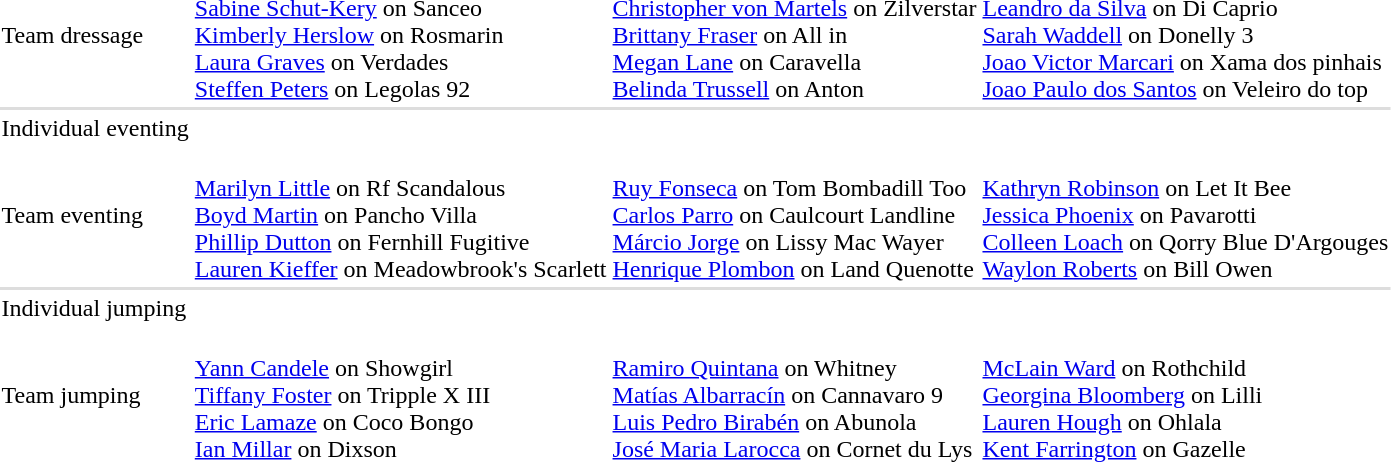<table>
<tr>
<td><br></td>
<td></td>
<td></td>
<td></td>
</tr>
<tr>
<td>Team dressage<br></td>
<td><br><a href='#'>Sabine Schut-Kery</a> on Sanceo <br><a href='#'>Kimberly Herslow</a> on Rosmarin<br><a href='#'>Laura Graves</a> on Verdades<br><a href='#'>Steffen Peters</a> on Legolas 92</td>
<td><br><a href='#'>Christopher von Martels</a> on Zilverstar<br><a href='#'>Brittany Fraser</a> on All in<br><a href='#'>Megan Lane</a> on Caravella<br><a href='#'>Belinda Trussell</a> on Anton</td>
<td><br><a href='#'>Leandro da Silva</a> on Di Caprio<br><a href='#'>Sarah Waddell</a> on Donelly 3<br><a href='#'>Joao Victor Marcari</a> on Xama dos pinhais<br><a href='#'>Joao Paulo dos Santos</a> on Veleiro do top</td>
</tr>
<tr bgcolor=#DDDDDD>
<td colspan=7></td>
</tr>
<tr>
<td>Individual eventing<br></td>
<td></td>
<td></td>
<td></td>
</tr>
<tr>
<td>Team eventing<br></td>
<td><br><a href='#'>Marilyn Little</a> on Rf Scandalous<br><a href='#'>Boyd Martin</a> on Pancho Villa<br><a href='#'>Phillip Dutton</a> on Fernhill Fugitive<br><a href='#'>Lauren Kieffer</a> on Meadowbrook's Scarlett</td>
<td><br><a href='#'>Ruy Fonseca</a> on Tom Bombadill Too<br><a href='#'>Carlos Parro</a> on Caulcourt Landline<br><a href='#'>Márcio Jorge</a> on Lissy Mac Wayer<br><a href='#'>Henrique Plombon</a> on Land Quenotte</td>
<td><br><a href='#'>Kathryn Robinson</a> on Let It Bee<br><a href='#'>Jessica Phoenix</a> on Pavarotti<br><a href='#'>Colleen Loach</a> on Qorry Blue D'Argouges<br><a href='#'>Waylon Roberts</a> on Bill Owen</td>
</tr>
<tr bgcolor=#DDDDDD>
<td colspan=7></td>
</tr>
<tr>
<td>Individual jumping<br></td>
<td></td>
<td></td>
<td></td>
</tr>
<tr>
<td>Team jumping<br></td>
<td><br><a href='#'>Yann Candele</a> on Showgirl <br><a href='#'>Tiffany Foster</a> on Tripple X III<br><a href='#'>Eric Lamaze</a> on Coco Bongo<br><a href='#'>Ian Millar</a> on Dixson</td>
<td><br><a href='#'>Ramiro Quintana</a> on Whitney<br><a href='#'>Matías Albarracín</a> on Cannavaro 9<br><a href='#'>Luis Pedro Birabén</a> on Abunola<br><a href='#'>José Maria Larocca</a> on Cornet du Lys</td>
<td><br><a href='#'>McLain Ward</a> on Rothchild<br><a href='#'>Georgina Bloomberg</a> on Lilli<br><a href='#'>Lauren Hough</a> on Ohlala<br><a href='#'>Kent Farrington</a> on Gazelle</td>
</tr>
</table>
